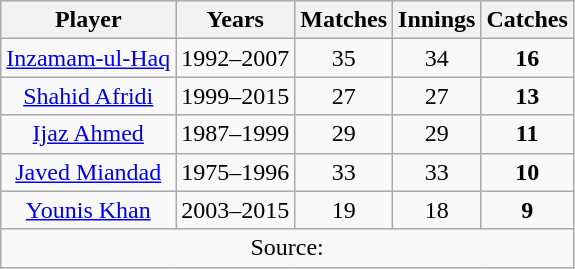<table class="wikitable sortable" style="text-align:center">
<tr>
<th scope="col">Player</th>
<th scope="col">Years</th>
<th scope="col">Matches</th>
<th scope="col">Innings</th>
<th scope="col">Catches</th>
</tr>
<tr>
<td><a href='#'>Inzamam-ul-Haq</a></td>
<td>1992–2007</td>
<td>35</td>
<td>34</td>
<td><strong>16</strong></td>
</tr>
<tr>
<td><a href='#'>Shahid Afridi</a></td>
<td>1999–2015</td>
<td>27</td>
<td>27</td>
<td><strong>13</strong></td>
</tr>
<tr>
<td><a href='#'>Ijaz Ahmed</a></td>
<td>1987–1999</td>
<td>29</td>
<td>29</td>
<td><strong>11</strong></td>
</tr>
<tr>
<td><a href='#'>Javed Miandad</a></td>
<td>1975–1996</td>
<td>33</td>
<td>33</td>
<td><strong>10</strong></td>
</tr>
<tr>
<td><a href='#'>Younis Khan</a></td>
<td>2003–2015</td>
<td>19</td>
<td>18</td>
<td><strong>9</strong></td>
</tr>
<tr>
<td colspan="5">Source: </td>
</tr>
</table>
